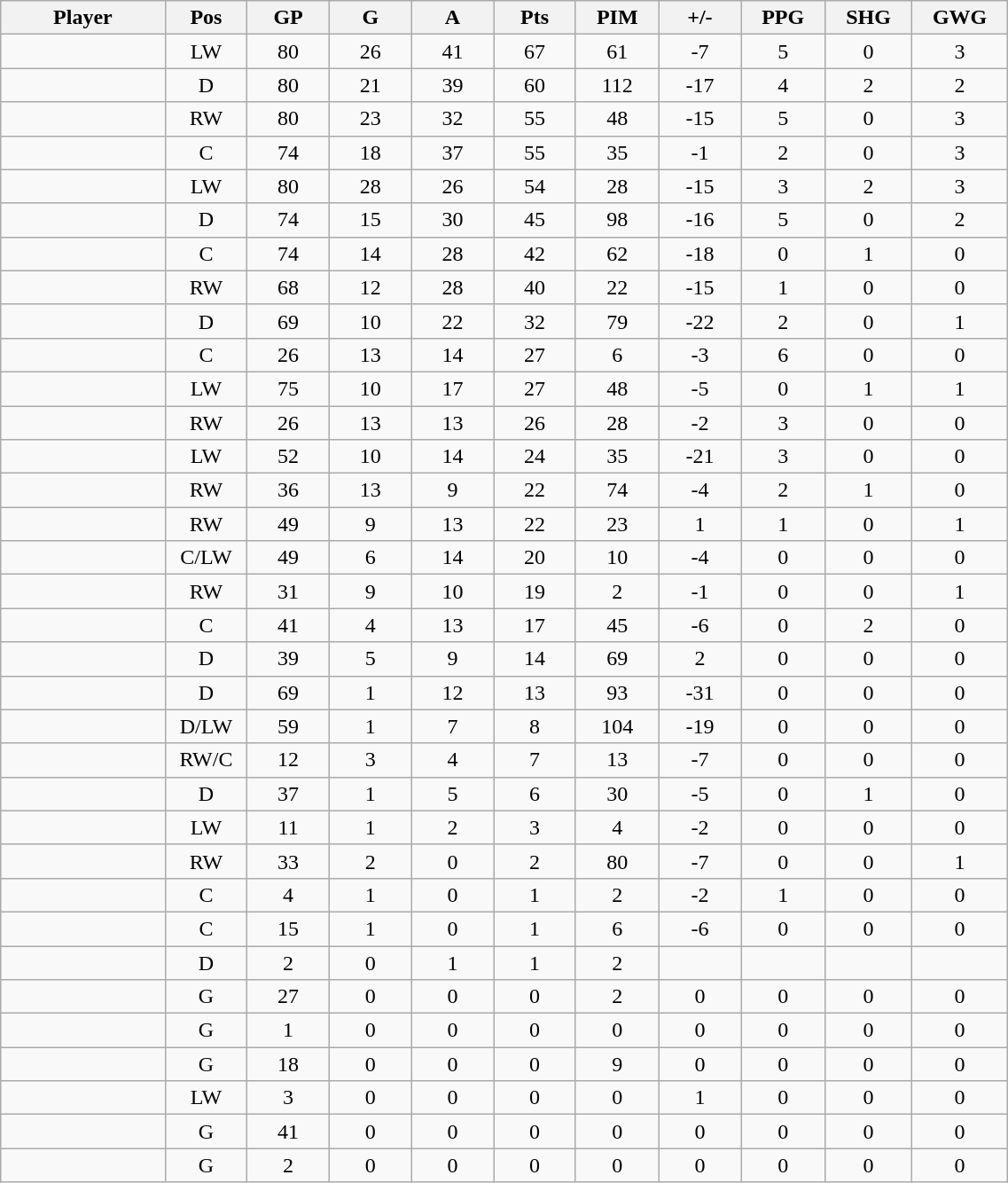<table class="wikitable sortable" width="60%">
<tr ALIGN="center">
<th bgcolor="#DDDDFF" width="10%">Player</th>
<th bgcolor="#DDDDFF" width="3%" title="Position">Pos</th>
<th bgcolor="#DDDDFF" width="5%" title="Games played">GP</th>
<th bgcolor="#DDDDFF" width="5%" title="Goals">G</th>
<th bgcolor="#DDDDFF" width="5%" title="Assists">A</th>
<th bgcolor="#DDDDFF" width="5%" title="Points">Pts</th>
<th bgcolor="#DDDDFF" width="5%" title="Penalties in Minutes">PIM</th>
<th bgcolor="#DDDDFF" width="5%" title="Plus/Minus">+/-</th>
<th bgcolor="#DDDDFF" width="5%" title="Power Play Goals">PPG</th>
<th bgcolor="#DDDDFF" width="5%" title="Short-handed Goals">SHG</th>
<th bgcolor="#DDDDFF" width="5%" title="Game-winning Goals">GWG</th>
</tr>
<tr align="center">
<td align="right"></td>
<td>LW</td>
<td>80</td>
<td>26</td>
<td>41</td>
<td>67</td>
<td>61</td>
<td>-7</td>
<td>5</td>
<td>0</td>
<td>3</td>
</tr>
<tr align="center">
<td align="right"></td>
<td>D</td>
<td>80</td>
<td>21</td>
<td>39</td>
<td>60</td>
<td>112</td>
<td>-17</td>
<td>4</td>
<td>2</td>
<td>2</td>
</tr>
<tr align="center">
<td align="right"></td>
<td>RW</td>
<td>80</td>
<td>23</td>
<td>32</td>
<td>55</td>
<td>48</td>
<td>-15</td>
<td>5</td>
<td>0</td>
<td>3</td>
</tr>
<tr align="center">
<td align="right"></td>
<td>C</td>
<td>74</td>
<td>18</td>
<td>37</td>
<td>55</td>
<td>35</td>
<td>-1</td>
<td>2</td>
<td>0</td>
<td>3</td>
</tr>
<tr align="center">
<td align="right"></td>
<td>LW</td>
<td>80</td>
<td>28</td>
<td>26</td>
<td>54</td>
<td>28</td>
<td>-15</td>
<td>3</td>
<td>2</td>
<td>3</td>
</tr>
<tr align="center">
<td align="right"></td>
<td>D</td>
<td>74</td>
<td>15</td>
<td>30</td>
<td>45</td>
<td>98</td>
<td>-16</td>
<td>5</td>
<td>0</td>
<td>2</td>
</tr>
<tr align="center">
<td align="right"></td>
<td>C</td>
<td>74</td>
<td>14</td>
<td>28</td>
<td>42</td>
<td>62</td>
<td>-18</td>
<td>0</td>
<td>1</td>
<td>0</td>
</tr>
<tr align="center">
<td align="right"></td>
<td>RW</td>
<td>68</td>
<td>12</td>
<td>28</td>
<td>40</td>
<td>22</td>
<td>-15</td>
<td>1</td>
<td>0</td>
<td>0</td>
</tr>
<tr align="center">
<td align="right"></td>
<td>D</td>
<td>69</td>
<td>10</td>
<td>22</td>
<td>32</td>
<td>79</td>
<td>-22</td>
<td>2</td>
<td>0</td>
<td>1</td>
</tr>
<tr align="center">
<td align="right"></td>
<td>C</td>
<td>26</td>
<td>13</td>
<td>14</td>
<td>27</td>
<td>6</td>
<td>-3</td>
<td>6</td>
<td>0</td>
<td>0</td>
</tr>
<tr align="center">
<td align="right"></td>
<td>LW</td>
<td>75</td>
<td>10</td>
<td>17</td>
<td>27</td>
<td>48</td>
<td>-5</td>
<td>0</td>
<td>1</td>
<td>1</td>
</tr>
<tr align="center">
<td align="right"></td>
<td>RW</td>
<td>26</td>
<td>13</td>
<td>13</td>
<td>26</td>
<td>28</td>
<td>-2</td>
<td>3</td>
<td>0</td>
<td>0</td>
</tr>
<tr align="center">
<td align="right"></td>
<td>LW</td>
<td>52</td>
<td>10</td>
<td>14</td>
<td>24</td>
<td>35</td>
<td>-21</td>
<td>3</td>
<td>0</td>
<td>0</td>
</tr>
<tr align="center">
<td align="right"></td>
<td>RW</td>
<td>36</td>
<td>13</td>
<td>9</td>
<td>22</td>
<td>74</td>
<td>-4</td>
<td>2</td>
<td>1</td>
<td>0</td>
</tr>
<tr align="center">
<td align="right"></td>
<td>RW</td>
<td>49</td>
<td>9</td>
<td>13</td>
<td>22</td>
<td>23</td>
<td>1</td>
<td>1</td>
<td>0</td>
<td>1</td>
</tr>
<tr align="center">
<td align="right"></td>
<td>C/LW</td>
<td>49</td>
<td>6</td>
<td>14</td>
<td>20</td>
<td>10</td>
<td>-4</td>
<td>0</td>
<td>0</td>
<td>0</td>
</tr>
<tr align="center">
<td align="right"></td>
<td>RW</td>
<td>31</td>
<td>9</td>
<td>10</td>
<td>19</td>
<td>2</td>
<td>-1</td>
<td>0</td>
<td>0</td>
<td>1</td>
</tr>
<tr align="center">
<td align="right"></td>
<td>C</td>
<td>41</td>
<td>4</td>
<td>13</td>
<td>17</td>
<td>45</td>
<td>-6</td>
<td>0</td>
<td>2</td>
<td>0</td>
</tr>
<tr align="center">
<td align="right"></td>
<td>D</td>
<td>39</td>
<td>5</td>
<td>9</td>
<td>14</td>
<td>69</td>
<td>2</td>
<td>0</td>
<td>0</td>
<td>0</td>
</tr>
<tr align="center">
<td align="right"></td>
<td>D</td>
<td>69</td>
<td>1</td>
<td>12</td>
<td>13</td>
<td>93</td>
<td>-31</td>
<td>0</td>
<td>0</td>
<td>0</td>
</tr>
<tr align="center">
<td align="right"></td>
<td>D/LW</td>
<td>59</td>
<td>1</td>
<td>7</td>
<td>8</td>
<td>104</td>
<td>-19</td>
<td>0</td>
<td>0</td>
<td>0</td>
</tr>
<tr align="center">
<td align="right"></td>
<td>RW/C</td>
<td>12</td>
<td>3</td>
<td>4</td>
<td>7</td>
<td>13</td>
<td>-7</td>
<td>0</td>
<td>0</td>
<td>0</td>
</tr>
<tr align="center">
<td align="right"></td>
<td>D</td>
<td>37</td>
<td>1</td>
<td>5</td>
<td>6</td>
<td>30</td>
<td>-5</td>
<td>0</td>
<td>1</td>
<td>0</td>
</tr>
<tr align="center">
<td align="right"></td>
<td>LW</td>
<td>11</td>
<td>1</td>
<td>2</td>
<td>3</td>
<td>4</td>
<td>-2</td>
<td>0</td>
<td>0</td>
<td>0</td>
</tr>
<tr align="center">
<td align="right"></td>
<td>RW</td>
<td>33</td>
<td>2</td>
<td>0</td>
<td>2</td>
<td>80</td>
<td>-7</td>
<td>0</td>
<td>0</td>
<td>1</td>
</tr>
<tr align="center">
<td align="right"></td>
<td>C</td>
<td>4</td>
<td>1</td>
<td>0</td>
<td>1</td>
<td>2</td>
<td>-2</td>
<td>1</td>
<td>0</td>
<td>0</td>
</tr>
<tr align="center">
<td align="right"></td>
<td>C</td>
<td>15</td>
<td>1</td>
<td>0</td>
<td>1</td>
<td>6</td>
<td>-6</td>
<td>0</td>
<td>0</td>
<td>0</td>
</tr>
<tr align="center">
<td align="right"></td>
<td>D</td>
<td>2</td>
<td>0</td>
<td>1</td>
<td>1</td>
<td>2</td>
<td></td>
<td></td>
<td></td>
<td></td>
</tr>
<tr align="center">
<td align="right"></td>
<td>G</td>
<td>27</td>
<td>0</td>
<td>0</td>
<td>0</td>
<td>2</td>
<td>0</td>
<td>0</td>
<td>0</td>
<td>0</td>
</tr>
<tr align="center">
<td align="right"></td>
<td>G</td>
<td>1</td>
<td>0</td>
<td>0</td>
<td>0</td>
<td>0</td>
<td>0</td>
<td>0</td>
<td>0</td>
<td>0</td>
</tr>
<tr align="center">
<td align="right"></td>
<td>G</td>
<td>18</td>
<td>0</td>
<td>0</td>
<td>0</td>
<td>9</td>
<td>0</td>
<td>0</td>
<td>0</td>
<td>0</td>
</tr>
<tr align="center">
<td align="right"></td>
<td>LW</td>
<td>3</td>
<td>0</td>
<td>0</td>
<td>0</td>
<td>0</td>
<td>1</td>
<td>0</td>
<td>0</td>
<td>0</td>
</tr>
<tr align="center">
<td align="right"></td>
<td>G</td>
<td>41</td>
<td>0</td>
<td>0</td>
<td>0</td>
<td>0</td>
<td>0</td>
<td>0</td>
<td>0</td>
<td>0</td>
</tr>
<tr align="center">
<td align="right"></td>
<td>G</td>
<td>2</td>
<td>0</td>
<td>0</td>
<td>0</td>
<td>0</td>
<td>0</td>
<td>0</td>
<td>0</td>
<td>0</td>
</tr>
</table>
